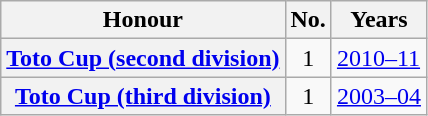<table class="wikitable plainrowheaders">
<tr>
<th scope=col>Honour</th>
<th scope=col>No.</th>
<th scope=col>Years</th>
</tr>
<tr>
<th scope=row><a href='#'>Toto Cup (second division)</a></th>
<td align=center>1</td>
<td><a href='#'>2010–11</a></td>
</tr>
<tr>
<th scope=row><a href='#'>Toto Cup (third division)</a></th>
<td align=center>1</td>
<td><a href='#'>2003–04</a></td>
</tr>
</table>
